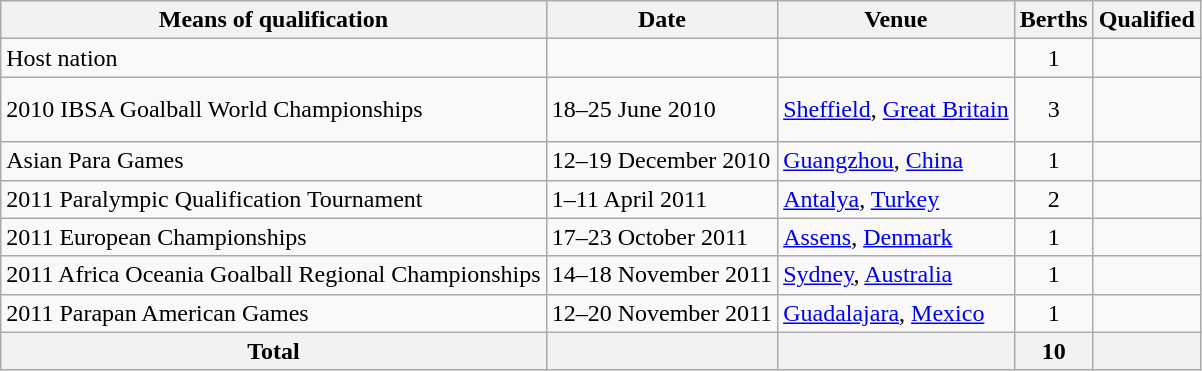<table class="wikitable">
<tr>
<th>Means of qualification</th>
<th>Date</th>
<th>Venue</th>
<th>Berths</th>
<th>Qualified</th>
</tr>
<tr>
<td>Host nation</td>
<td></td>
<td></td>
<td align="center">1</td>
<td></td>
</tr>
<tr>
<td>2010 IBSA Goalball World Championships</td>
<td>18–25 June 2010</td>
<td><a href='#'>Sheffield</a>, <a href='#'>Great Britain</a></td>
<td align="center">3</td>
<td> <br>  <br> </td>
</tr>
<tr>
<td>Asian Para Games</td>
<td>12–19 December 2010</td>
<td><a href='#'>Guangzhou</a>, <a href='#'>China</a></td>
<td align="center">1</td>
<td></td>
</tr>
<tr>
<td>2011 Paralympic Qualification Tournament</td>
<td>1–11 April 2011</td>
<td><a href='#'>Antalya</a>, <a href='#'>Turkey</a></td>
<td align="center">2</td>
<td> <br> </td>
</tr>
<tr>
<td>2011 European Championships</td>
<td>17–23 October 2011</td>
<td><a href='#'>Assens</a>, <a href='#'>Denmark</a></td>
<td align="center">1</td>
<td></td>
</tr>
<tr>
<td>2011 Africa Oceania Goalball Regional Championships</td>
<td>14–18 November 2011</td>
<td><a href='#'>Sydney</a>, <a href='#'>Australia</a></td>
<td align="center">1</td>
<td></td>
</tr>
<tr>
<td>2011 Parapan American Games</td>
<td>12–20 November 2011</td>
<td><a href='#'>Guadalajara</a>, <a href='#'>Mexico</a></td>
<td align="center">1</td>
<td></td>
</tr>
<tr>
<th>Total</th>
<th></th>
<th></th>
<th align="center">10</th>
<th></th>
</tr>
</table>
